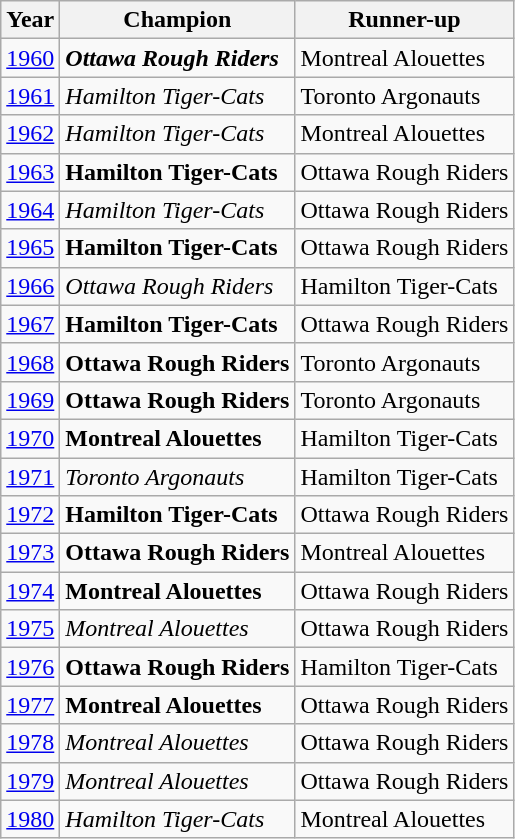<table class="wikitable">
<tr>
<th>Year</th>
<th>Champion</th>
<th>Runner-up</th>
</tr>
<tr>
<td><a href='#'>1960</a></td>
<td><strong><em>Ottawa Rough Riders</em></strong></td>
<td>Montreal Alouettes</td>
</tr>
<tr>
<td><a href='#'>1961</a></td>
<td><em>Hamilton Tiger-Cats</em></td>
<td>Toronto Argonauts</td>
</tr>
<tr>
<td><a href='#'>1962</a></td>
<td><em>Hamilton Tiger-Cats</em></td>
<td>Montreal Alouettes</td>
</tr>
<tr>
<td><a href='#'>1963</a></td>
<td><strong>Hamilton Tiger-Cats</strong></td>
<td>Ottawa Rough Riders</td>
</tr>
<tr>
<td><a href='#'>1964</a></td>
<td><em>Hamilton Tiger-Cats</em></td>
<td>Ottawa Rough Riders</td>
</tr>
<tr>
<td><a href='#'>1965</a></td>
<td><strong>Hamilton Tiger-Cats</strong></td>
<td>Ottawa Rough Riders</td>
</tr>
<tr>
<td><a href='#'>1966</a></td>
<td><em>Ottawa Rough Riders</em></td>
<td>Hamilton Tiger-Cats</td>
</tr>
<tr>
<td><a href='#'>1967</a></td>
<td><strong>Hamilton Tiger-Cats</strong></td>
<td>Ottawa Rough Riders</td>
</tr>
<tr>
<td><a href='#'>1968</a></td>
<td><strong>Ottawa Rough Riders</strong></td>
<td>Toronto Argonauts</td>
</tr>
<tr>
<td><a href='#'>1969</a></td>
<td><strong>Ottawa Rough Riders</strong></td>
<td>Toronto Argonauts</td>
</tr>
<tr>
<td><a href='#'>1970</a></td>
<td><strong>Montreal Alouettes</strong></td>
<td>Hamilton Tiger-Cats</td>
</tr>
<tr>
<td><a href='#'>1971</a></td>
<td><em>Toronto Argonauts</em></td>
<td>Hamilton Tiger-Cats</td>
</tr>
<tr>
<td><a href='#'>1972</a></td>
<td><strong>Hamilton Tiger-Cats</strong></td>
<td>Ottawa Rough Riders</td>
</tr>
<tr>
<td><a href='#'>1973</a></td>
<td><strong>Ottawa Rough Riders</strong></td>
<td>Montreal Alouettes</td>
</tr>
<tr>
<td><a href='#'>1974</a></td>
<td><strong>Montreal Alouettes</strong></td>
<td>Ottawa Rough Riders</td>
</tr>
<tr>
<td><a href='#'>1975</a></td>
<td><em>Montreal Alouettes</em></td>
<td>Ottawa Rough Riders</td>
</tr>
<tr>
<td><a href='#'>1976</a></td>
<td><strong>Ottawa Rough Riders</strong></td>
<td>Hamilton Tiger-Cats</td>
</tr>
<tr>
<td><a href='#'>1977</a></td>
<td><strong>Montreal Alouettes</strong></td>
<td>Ottawa Rough Riders</td>
</tr>
<tr>
<td><a href='#'>1978</a></td>
<td><em>Montreal Alouettes</em></td>
<td>Ottawa Rough Riders</td>
</tr>
<tr>
<td><a href='#'>1979</a></td>
<td><em>Montreal Alouettes</em></td>
<td>Ottawa Rough Riders</td>
</tr>
<tr>
<td><a href='#'>1980</a></td>
<td><em>Hamilton Tiger-Cats</em></td>
<td>Montreal Alouettes</td>
</tr>
</table>
